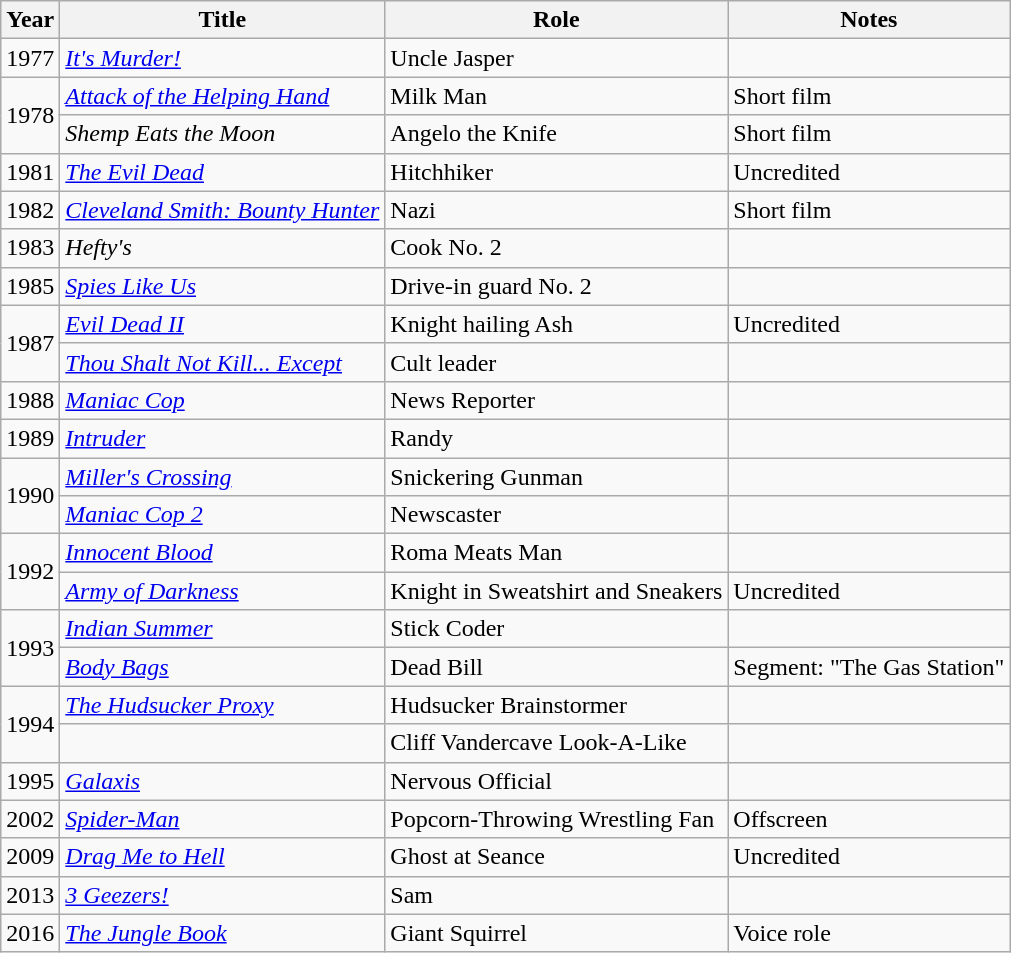<table class="wikitable">
<tr>
<th>Year</th>
<th>Title</th>
<th>Role</th>
<th>Notes</th>
</tr>
<tr>
<td>1977</td>
<td><em><a href='#'>It's Murder!</a></em></td>
<td>Uncle Jasper</td>
<td></td>
</tr>
<tr>
<td rowspan="2">1978</td>
<td><em><a href='#'>Attack of the Helping Hand</a></em></td>
<td>Milk Man</td>
<td>Short film</td>
</tr>
<tr>
<td><em>Shemp Eats the Moon</em></td>
<td>Angelo the Knife</td>
<td>Short film</td>
</tr>
<tr>
<td>1981</td>
<td><em><a href='#'>The Evil Dead</a></em></td>
<td>Hitchhiker</td>
<td>Uncredited</td>
</tr>
<tr>
<td>1982</td>
<td><em><a href='#'>Cleveland Smith: Bounty Hunter</a></em></td>
<td>Nazi</td>
<td>Short film</td>
</tr>
<tr>
<td>1983</td>
<td><em>Hefty's</em></td>
<td>Cook No. 2</td>
<td></td>
</tr>
<tr>
<td>1985</td>
<td><em><a href='#'>Spies Like Us</a></em></td>
<td>Drive-in guard No. 2</td>
<td></td>
</tr>
<tr>
<td rowspan=2>1987</td>
<td><em><a href='#'>Evil Dead II</a></em></td>
<td>Knight hailing Ash</td>
<td>Uncredited</td>
</tr>
<tr>
<td><em><a href='#'>Thou Shalt Not Kill... Except</a></em></td>
<td>Cult leader</td>
<td></td>
</tr>
<tr>
<td>1988</td>
<td><em><a href='#'>Maniac Cop</a></em></td>
<td>News Reporter</td>
<td></td>
</tr>
<tr>
<td>1989</td>
<td><em><a href='#'>Intruder</a></em></td>
<td>Randy</td>
<td></td>
</tr>
<tr>
<td rowspan="2">1990</td>
<td><em><a href='#'>Miller's Crossing</a></em></td>
<td>Snickering Gunman</td>
<td></td>
</tr>
<tr>
<td><em><a href='#'>Maniac Cop 2</a></em></td>
<td>Newscaster</td>
<td></td>
</tr>
<tr>
<td rowspan="2">1992</td>
<td><em><a href='#'>Innocent Blood</a></em></td>
<td>Roma Meats Man</td>
<td></td>
</tr>
<tr>
<td><em><a href='#'>Army of Darkness</a></em></td>
<td>Knight in Sweatshirt and Sneakers</td>
<td>Uncredited</td>
</tr>
<tr>
<td rowspan=2>1993</td>
<td><em><a href='#'>Indian Summer</a></em></td>
<td>Stick Coder</td>
<td></td>
</tr>
<tr>
<td><em><a href='#'>Body Bags</a></em></td>
<td>Dead Bill</td>
<td>Segment: "The Gas Station"</td>
</tr>
<tr>
<td rowspan=2>1994</td>
<td><em><a href='#'>The Hudsucker Proxy</a></em></td>
<td>Hudsucker Brainstormer</td>
<td></td>
</tr>
<tr>
<td><em></em></td>
<td>Cliff Vandercave Look-A-Like</td>
<td></td>
</tr>
<tr>
<td>1995</td>
<td><em><a href='#'>Galaxis</a></em></td>
<td>Nervous Official</td>
<td></td>
</tr>
<tr>
<td>2002</td>
<td><em><a href='#'>Spider-Man</a></em></td>
<td>Popcorn-Throwing Wrestling Fan</td>
<td>Offscreen</td>
</tr>
<tr>
<td>2009</td>
<td><em><a href='#'>Drag Me to Hell</a></em></td>
<td>Ghost at Seance</td>
<td>Uncredited</td>
</tr>
<tr>
<td>2013</td>
<td><em><a href='#'>3 Geezers!</a></em></td>
<td>Sam</td>
<td></td>
</tr>
<tr>
<td>2016</td>
<td><em><a href='#'>The Jungle Book</a></em></td>
<td>Giant Squirrel</td>
<td>Voice role</td>
</tr>
</table>
